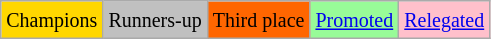<table class="wikitable">
<tr>
<td bgcolor=gold><small>Champions</small></td>
<td bgcolor=silver><small>Runners-up</small></td>
<td bgcolor=ff6600><small>Third place</small></td>
<td bgcolor=palegreen><small><a href='#'>Promoted</a></small></td>
<td bgcolor=pink><small><a href='#'>Relegated</a></small></td>
</tr>
</table>
